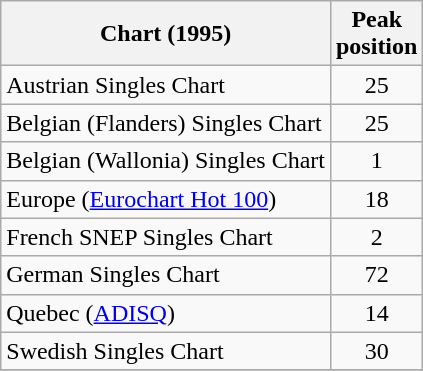<table class="wikitable sortable">
<tr>
<th>Chart (1995)</th>
<th>Peak<br>position</th>
</tr>
<tr>
<td>Austrian Singles Chart</td>
<td align="center">25</td>
</tr>
<tr>
<td>Belgian (Flanders) Singles Chart</td>
<td align="center">25</td>
</tr>
<tr>
<td>Belgian (Wallonia) Singles Chart</td>
<td align="center">1</td>
</tr>
<tr>
<td>Europe (<a href='#'>Eurochart Hot 100</a>)</td>
<td align="center">18</td>
</tr>
<tr>
<td>French SNEP Singles Chart</td>
<td align="center">2</td>
</tr>
<tr>
<td>German Singles Chart</td>
<td align="center">72</td>
</tr>
<tr>
<td>Quebec (<a href='#'>ADISQ</a>)</td>
<td align="center">14</td>
</tr>
<tr>
<td>Swedish Singles Chart</td>
<td align="center">30</td>
</tr>
<tr>
</tr>
</table>
